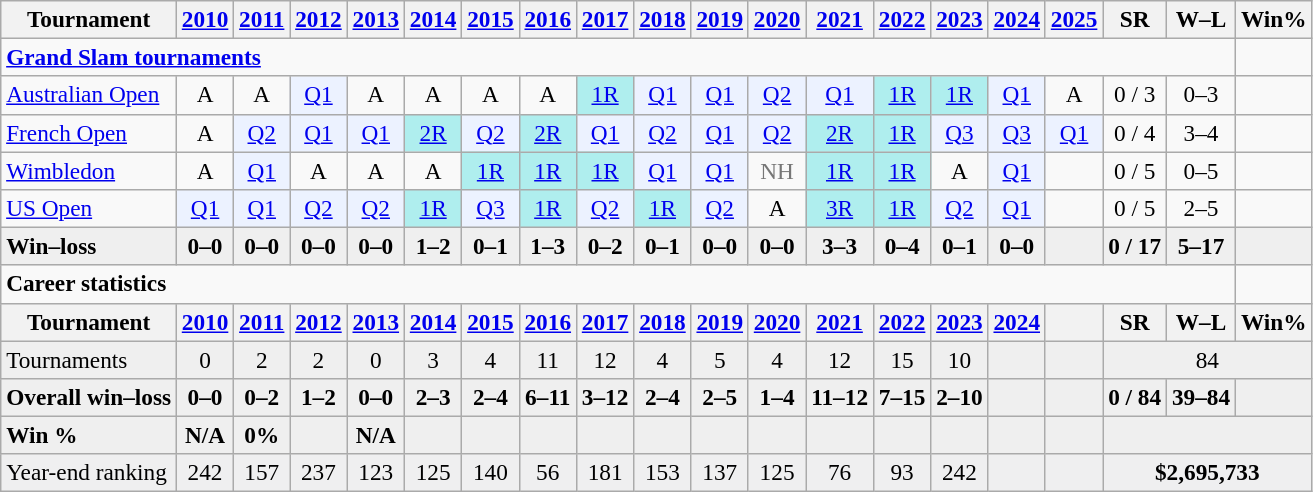<table class=wikitable style=text-align:center;font-size:97%>
<tr>
<th>Tournament</th>
<th><a href='#'>2010</a></th>
<th><a href='#'>2011</a></th>
<th><a href='#'>2012</a></th>
<th><a href='#'>2013</a></th>
<th><a href='#'>2014</a></th>
<th><a href='#'>2015</a></th>
<th><a href='#'>2016</a></th>
<th><a href='#'>2017</a></th>
<th><a href='#'>2018</a></th>
<th><a href='#'>2019</a></th>
<th><a href='#'>2020</a></th>
<th><a href='#'>2021</a></th>
<th><a href='#'>2022</a></th>
<th><a href='#'>2023</a></th>
<th><a href='#'>2024</a></th>
<th><a href='#'>2025</a></th>
<th>SR</th>
<th>W–L</th>
<th>Win%</th>
</tr>
<tr>
<td colspan="19" style="text-align:left"><strong><a href='#'>Grand Slam tournaments</a></strong></td>
</tr>
<tr>
<td align=left><a href='#'>Australian Open</a></td>
<td>A</td>
<td>A</td>
<td bgcolor=ecf2ff><a href='#'>Q1</a></td>
<td>A</td>
<td>A</td>
<td>A</td>
<td>A</td>
<td bgcolor=afeeee><a href='#'>1R</a></td>
<td bgcolor=ecf2ff><a href='#'>Q1</a></td>
<td bgcolor=ecf2ff><a href='#'>Q1</a></td>
<td bgcolor=ecf2ff><a href='#'>Q2</a></td>
<td bgcolor=ecf2ff><a href='#'>Q1</a></td>
<td bgcolor=afeeee><a href='#'>1R</a></td>
<td bgcolor=afeeee><a href='#'>1R</a></td>
<td bgcolor=ecf2ff><a href='#'>Q1</a></td>
<td>A</td>
<td>0 / 3</td>
<td>0–3</td>
<td></td>
</tr>
<tr>
<td align=left><a href='#'>French Open</a></td>
<td>A</td>
<td bgcolor=ecf2ff><a href='#'>Q2</a></td>
<td bgcolor=ecf2ff><a href='#'>Q1</a></td>
<td bgcolor=ecf2ff><a href='#'>Q1</a></td>
<td bgcolor=afeeee><a href='#'>2R</a></td>
<td bgcolor=ecf2ff><a href='#'>Q2</a></td>
<td bgcolor=afeeee><a href='#'>2R</a></td>
<td bgcolor=ecf2ff><a href='#'>Q1</a></td>
<td bgcolor=ecf2ff><a href='#'>Q2</a></td>
<td bgcolor=ecf2ff><a href='#'>Q1</a></td>
<td bgcolor=ecf2ff><a href='#'>Q2</a></td>
<td bgcolor=afeeee><a href='#'>2R</a></td>
<td bgcolor=afeeee><a href='#'>1R</a></td>
<td bgcolor=ecf2ff><a href='#'>Q3</a></td>
<td bgcolor=ecf2ff><a href='#'>Q3</a></td>
<td bgcolor=ecf2ff><a href='#'>Q1</a></td>
<td>0 / 4</td>
<td>3–4</td>
<td></td>
</tr>
<tr>
<td align=left><a href='#'>Wimbledon</a></td>
<td>A</td>
<td bgcolor=ecf2ff><a href='#'>Q1</a></td>
<td>A</td>
<td>A</td>
<td>A</td>
<td bgcolor=afeeee><a href='#'>1R</a></td>
<td bgcolor=afeeee><a href='#'>1R</a></td>
<td bgcolor=afeeee><a href='#'>1R</a></td>
<td bgcolor=ecf2ff><a href='#'>Q1</a></td>
<td bgcolor=ecf2ff><a href='#'>Q1</a></td>
<td style=color:#767676>NH</td>
<td bgcolor=afeeee><a href='#'>1R</a></td>
<td bgcolor=afeeee><a href='#'>1R</a></td>
<td>A</td>
<td bgcolor=ecf2ff><a href='#'>Q1</a></td>
<td></td>
<td>0 / 5</td>
<td>0–5</td>
<td></td>
</tr>
<tr>
<td align=left><a href='#'>US Open</a></td>
<td bgcolor=ecf2ff><a href='#'>Q1</a></td>
<td bgcolor=ecf2ff><a href='#'>Q1</a></td>
<td bgcolor=ecf2ff><a href='#'>Q2</a></td>
<td bgcolor=ecf2ff><a href='#'>Q2</a></td>
<td bgcolor=afeeee><a href='#'>1R</a></td>
<td bgcolor=ecf2ff><a href='#'>Q3</a></td>
<td bgcolor=afeeee><a href='#'>1R</a></td>
<td bgcolor=ecf2ff><a href='#'>Q2</a></td>
<td bgcolor=afeeee><a href='#'>1R</a></td>
<td bgcolor=ecf2ff><a href='#'>Q2</a></td>
<td>A</td>
<td bgcolor=afeeee><a href='#'>3R</a></td>
<td bgcolor=afeeee><a href='#'>1R</a></td>
<td bgcolor=ecf2ff><a href='#'>Q2</a></td>
<td bgcolor=ecf2ff><a href='#'>Q1</a></td>
<td></td>
<td>0 / 5</td>
<td>2–5</td>
<td></td>
</tr>
<tr style=font-weight:bold;background:#efefef>
<td style=text-align:left>Win–loss</td>
<td>0–0</td>
<td>0–0</td>
<td>0–0</td>
<td>0–0</td>
<td>1–2</td>
<td>0–1</td>
<td>1–3</td>
<td>0–2</td>
<td>0–1</td>
<td>0–0</td>
<td>0–0</td>
<td>3–3</td>
<td>0–4</td>
<td>0–1</td>
<td>0–0</td>
<td></td>
<td>0 / 17</td>
<td>5–17</td>
<td></td>
</tr>
<tr>
<td colspan="19" style="text-align:left"><strong>Career statistics</strong></td>
</tr>
<tr>
<th>Tournament</th>
<th><a href='#'>2010</a></th>
<th><a href='#'>2011</a></th>
<th><a href='#'>2012</a></th>
<th><a href='#'>2013</a></th>
<th><a href='#'>2014</a></th>
<th><a href='#'>2015</a></th>
<th><a href='#'>2016</a></th>
<th><a href='#'>2017</a></th>
<th><a href='#'>2018</a></th>
<th><a href='#'>2019</a></th>
<th><a href='#'>2020</a></th>
<th><a href='#'>2021</a></th>
<th><a href='#'>2022</a></th>
<th><a href='#'>2023</a></th>
<th><a href='#'>2024</a></th>
<th></th>
<th>SR</th>
<th>W–L</th>
<th>Win%</th>
</tr>
<tr bgcolor=efefef>
<td align=left>Tournaments</td>
<td>0</td>
<td>2</td>
<td>2</td>
<td>0</td>
<td>3</td>
<td>4</td>
<td>11</td>
<td>12</td>
<td>4</td>
<td>5</td>
<td>4</td>
<td>12</td>
<td>15</td>
<td>10</td>
<td></td>
<td></td>
<td colspan="3">84</td>
</tr>
<tr style=font-weight:bold;background:#efefef>
<td style=text-align:left>Overall win–loss</td>
<td>0–0</td>
<td>0–2</td>
<td>1–2</td>
<td>0–0</td>
<td>2–3</td>
<td>2–4</td>
<td>6–11</td>
<td>3–12</td>
<td>2–4</td>
<td>2–5</td>
<td>1–4</td>
<td>11–12</td>
<td>7–15</td>
<td>2–10</td>
<td></td>
<td></td>
<td>0 / 84</td>
<td>39–84</td>
<td></td>
</tr>
<tr style="font-weight:bold;background:#efefef;">
<td style=text-align:left>Win %</td>
<td>N/A</td>
<td>0%</td>
<td></td>
<td>N/A</td>
<td></td>
<td></td>
<td></td>
<td></td>
<td></td>
<td></td>
<td></td>
<td></td>
<td></td>
<td></td>
<td></td>
<td></td>
<td colspan="3"></td>
</tr>
<tr bgcolor=efeefef>
<td style=text-align:left>Year-end ranking</td>
<td>242</td>
<td>157</td>
<td>237</td>
<td>123</td>
<td>125</td>
<td>140</td>
<td>56</td>
<td>181</td>
<td>153</td>
<td>137</td>
<td>125</td>
<td>76</td>
<td>93</td>
<td>242</td>
<td></td>
<td></td>
<td colspan="3"><strong>$2,695,733</strong></td>
</tr>
</table>
